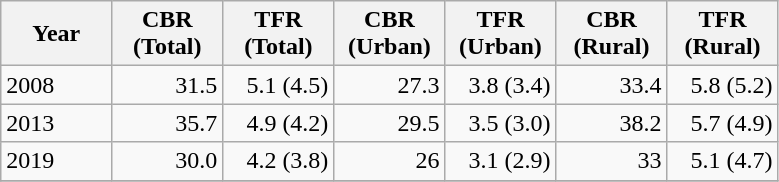<table class="wikitable">
<tr>
<th style="width:50pt;">Year</th>
<th style="width:50pt;">CBR (Total)</th>
<th style="width:50pt;">TFR (Total)</th>
<th style="width:50pt;">CBR (Urban)</th>
<th style="width:50pt;">TFR (Urban)</th>
<th style="width:50pt;">CBR (Rural)</th>
<th style="width:50pt;">TFR (Rural)</th>
</tr>
<tr>
<td>2008</td>
<td style="text-align:right;">31.5</td>
<td style="text-align:right;">5.1 (4.5)</td>
<td style="text-align:right;">27.3</td>
<td style="text-align:right;">3.8 (3.4)</td>
<td style="text-align:right;">33.4</td>
<td style="text-align:right;">5.8 (5.2)</td>
</tr>
<tr>
<td>2013</td>
<td style="text-align:right;">35.7</td>
<td style="text-align:right;">4.9 (4.2)</td>
<td style="text-align:right;">29.5</td>
<td style="text-align:right;">3.5 (3.0)</td>
<td style="text-align:right;">38.2</td>
<td style="text-align:right;">5.7 (4.9)</td>
</tr>
<tr>
<td>2019</td>
<td style="text-align:right;">30.0</td>
<td style="text-align:right;">4.2 (3.8)</td>
<td style="text-align:right;">26</td>
<td style="text-align:right;">3.1 (2.9)</td>
<td style="text-align:right;">33</td>
<td style="text-align:right;">5.1 (4.7)</td>
</tr>
<tr>
</tr>
</table>
